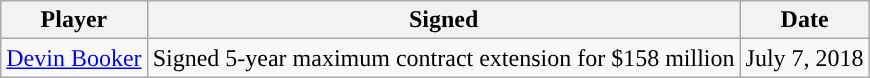<table class="wikitable sortable sortable" style="text-align:center">
<tr>
<th>Player</th>
<th>Signed</th>
<th>Date</th>
</tr>
<tr>
<td><a href='#'>Devin Booker</a></td>
<td>Signed 5-year maximum contract extension for $158 million</td>
<td>July 7, 2018</td>
</tr>
</table>
